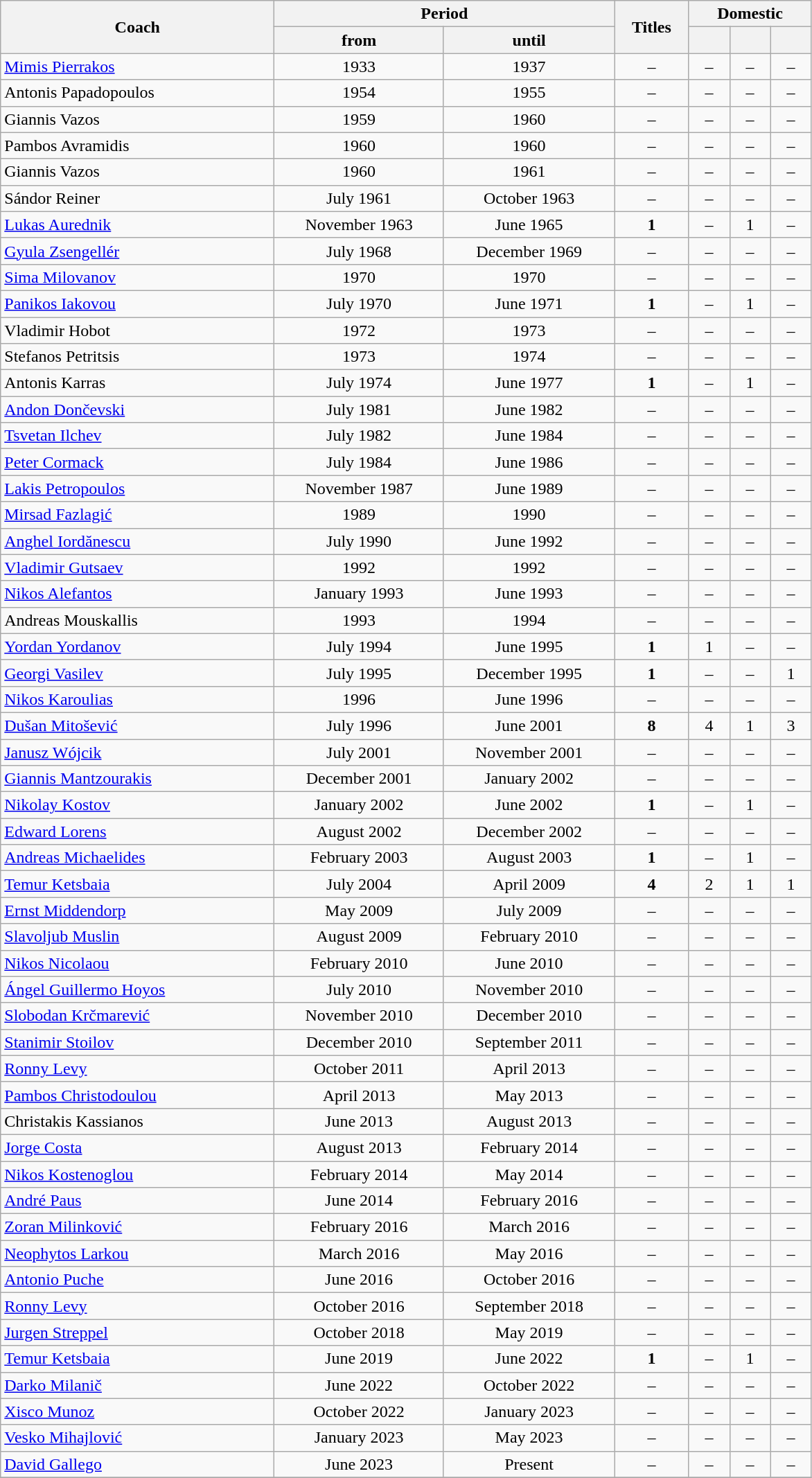<table class="wikitable sortable" style="text-align:center">
<tr>
<th rowspan="2" style="width:16em">Coach</th>
<th colspan="2" style="width:20em">Period</th>
<th rowspan="2" style="width:4em">Titles</th>
<th colspan="3" style="width:6em">Domestic</th>
</tr>
<tr>
<th>from</th>
<th>until</th>
<th style="width:2em"></th>
<th style="width:2em"></th>
<th style="width:2em"></th>
</tr>
<tr>
<td align="left"> <a href='#'>Mimis Pierrakos</a></td>
<td>1933</td>
<td>1937</td>
<td>–</td>
<td>–</td>
<td>–</td>
<td>–</td>
</tr>
<tr>
<td align="left"> Antonis Papadopoulos</td>
<td>1954</td>
<td>1955</td>
<td>–</td>
<td>–</td>
<td>–</td>
<td>–</td>
</tr>
<tr>
<td align="left"> Giannis Vazos</td>
<td>1959</td>
<td>1960</td>
<td>–</td>
<td>–</td>
<td>–</td>
<td>–</td>
</tr>
<tr>
<td align="left"> Pambos Avramidis</td>
<td>1960</td>
<td>1960</td>
<td>–</td>
<td>–</td>
<td>–</td>
<td>–</td>
</tr>
<tr>
<td align="left"> Giannis Vazos</td>
<td>1960</td>
<td>1961</td>
<td>–</td>
<td>–</td>
<td>–</td>
<td>–</td>
</tr>
<tr>
<td align="left"> Sándor Reiner</td>
<td>July 1961</td>
<td>October 1963</td>
<td>–</td>
<td>–</td>
<td>–</td>
<td>–</td>
</tr>
<tr>
<td align="left"> <a href='#'>Lukas Aurednik</a></td>
<td>November 1963</td>
<td>June 1965</td>
<td><strong>1</strong></td>
<td>–</td>
<td>1</td>
<td>–</td>
</tr>
<tr>
<td align="left"> <a href='#'>Gyula Zsengellér</a></td>
<td>July 1968</td>
<td>December 1969</td>
<td>–</td>
<td>–</td>
<td>–</td>
<td>–</td>
</tr>
<tr>
<td align="left"> <a href='#'>Sima Milovanov</a></td>
<td>1970</td>
<td>1970</td>
<td>–</td>
<td>–</td>
<td>–</td>
<td>–</td>
</tr>
<tr>
<td align="left"> <a href='#'>Panikos Iakovou</a></td>
<td>July 1970</td>
<td>June 1971</td>
<td><strong>1</strong></td>
<td>–</td>
<td>1</td>
<td>–</td>
</tr>
<tr>
<td align="left"> Vladimir Hobot</td>
<td>1972</td>
<td>1973</td>
<td>–</td>
<td>–</td>
<td>–</td>
<td>–</td>
</tr>
<tr>
<td align="left"> Stefanos Petritsis</td>
<td>1973</td>
<td>1974</td>
<td>–</td>
<td>–</td>
<td>–</td>
<td>–</td>
</tr>
<tr>
<td align="left"> Antonis Karras</td>
<td>July 1974</td>
<td>June 1977</td>
<td><strong>1</strong></td>
<td>–</td>
<td>1</td>
<td>–</td>
</tr>
<tr>
<td align="left"> <a href='#'>Andon Dončevski</a></td>
<td>July 1981</td>
<td>June 1982</td>
<td>–</td>
<td>–</td>
<td>–</td>
<td>–</td>
</tr>
<tr>
<td align="left"> <a href='#'>Tsvetan Ilchev</a></td>
<td>July 1982</td>
<td>June 1984</td>
<td>–</td>
<td>–</td>
<td>–</td>
<td>–</td>
</tr>
<tr>
<td align="left"> <a href='#'>Peter Cormack</a></td>
<td>July 1984</td>
<td>June 1986</td>
<td>–</td>
<td>–</td>
<td>–</td>
<td>–</td>
</tr>
<tr>
<td align="left"> <a href='#'>Lakis Petropoulos</a></td>
<td>November 1987</td>
<td>June 1989</td>
<td>–</td>
<td>–</td>
<td>–</td>
<td>–</td>
</tr>
<tr>
<td align="left"> <a href='#'>Mirsad Fazlagić</a></td>
<td>1989</td>
<td>1990</td>
<td>–</td>
<td>–</td>
<td>–</td>
<td>–</td>
</tr>
<tr>
<td align="left"> <a href='#'>Anghel Iordănescu</a></td>
<td>July 1990</td>
<td>June 1992</td>
<td>–</td>
<td>–</td>
<td>–</td>
<td>–</td>
</tr>
<tr>
<td align="left"> <a href='#'>Vladimir Gutsaev</a></td>
<td>1992</td>
<td>1992</td>
<td>–</td>
<td>–</td>
<td>–</td>
<td>–</td>
</tr>
<tr>
<td align="left"> <a href='#'>Nikos Alefantos</a></td>
<td>January 1993</td>
<td>June 1993</td>
<td>–</td>
<td>–</td>
<td>–</td>
<td>–</td>
</tr>
<tr>
<td align="left"> Andreas Mouskallis</td>
<td>1993</td>
<td>1994</td>
<td>–</td>
<td>–</td>
<td>–</td>
<td>–</td>
</tr>
<tr>
<td align="left"> <a href='#'>Yordan Yordanov</a></td>
<td>July 1994</td>
<td>June 1995</td>
<td><strong>1</strong></td>
<td>1</td>
<td>–</td>
<td>–</td>
</tr>
<tr>
<td align="left"> <a href='#'>Georgi Vasilev</a></td>
<td>July 1995</td>
<td>December 1995</td>
<td><strong>1</strong></td>
<td>–</td>
<td>–</td>
<td>1</td>
</tr>
<tr>
<td align="left"> <a href='#'>Nikos Karoulias</a></td>
<td>1996</td>
<td>June 1996</td>
<td>–</td>
<td>–</td>
<td>–</td>
<td>–</td>
</tr>
<tr>
<td align="left"> <a href='#'>Dušan Mitošević</a></td>
<td>July 1996</td>
<td>June 2001</td>
<td><strong>8</strong></td>
<td>4</td>
<td>1</td>
<td>3</td>
</tr>
<tr>
<td align="left"> <a href='#'>Janusz Wójcik</a></td>
<td>July 2001</td>
<td>November 2001</td>
<td>–</td>
<td>–</td>
<td>–</td>
<td>–</td>
</tr>
<tr>
<td align="left"> <a href='#'>Giannis Mantzourakis</a></td>
<td>December 2001</td>
<td>January 2002</td>
<td>–</td>
<td>–</td>
<td>–</td>
<td>–</td>
</tr>
<tr>
<td align="left"> <a href='#'>Nikolay Kostov</a></td>
<td>January 2002</td>
<td>June 2002</td>
<td><strong>1</strong></td>
<td>–</td>
<td>1</td>
<td>–</td>
</tr>
<tr>
<td align="left"> <a href='#'>Edward Lorens</a></td>
<td>August 2002</td>
<td>December 2002</td>
<td>–</td>
<td>–</td>
<td>–</td>
<td>–</td>
</tr>
<tr>
<td align="left"> <a href='#'>Andreas Michaelides</a></td>
<td>February 2003</td>
<td>August 2003</td>
<td><strong>1</strong></td>
<td>–</td>
<td>1</td>
<td>–</td>
</tr>
<tr>
<td align="left"> <a href='#'>Temur Ketsbaia</a></td>
<td>July 2004</td>
<td>April 2009</td>
<td><strong>4</strong></td>
<td>2</td>
<td>1</td>
<td>1</td>
</tr>
<tr>
<td align="left"> <a href='#'>Ernst Middendorp</a></td>
<td>May 2009</td>
<td>July 2009</td>
<td>–</td>
<td>–</td>
<td>–</td>
<td>–</td>
</tr>
<tr>
<td align="left"> <a href='#'>Slavoljub Muslin</a></td>
<td>August 2009</td>
<td>February 2010</td>
<td>–</td>
<td>–</td>
<td>–</td>
<td>–</td>
</tr>
<tr>
<td align="left"> <a href='#'>Nikos Nicolaou</a></td>
<td>February 2010</td>
<td>June 2010</td>
<td>–</td>
<td>–</td>
<td>–</td>
<td>–</td>
</tr>
<tr>
<td align="left"> <a href='#'>Ángel Guillermo Hoyos</a></td>
<td>July 2010</td>
<td>November 2010</td>
<td>–</td>
<td>–</td>
<td>–</td>
<td>–</td>
</tr>
<tr>
<td align="left"> <a href='#'>Slobodan Krčmarević</a></td>
<td>November 2010</td>
<td>December 2010</td>
<td>–</td>
<td>–</td>
<td>–</td>
<td>–</td>
</tr>
<tr>
<td align="left"> <a href='#'>Stanimir Stoilov</a></td>
<td>December 2010</td>
<td>September 2011</td>
<td>–</td>
<td>–</td>
<td>–</td>
<td>–</td>
</tr>
<tr>
<td align="left"> <a href='#'>Ronny Levy</a></td>
<td>October 2011</td>
<td>April 2013</td>
<td>–</td>
<td>–</td>
<td>–</td>
<td>–</td>
</tr>
<tr>
<td align="left"> <a href='#'>Pambos Christodoulou</a></td>
<td>April 2013</td>
<td>May 2013</td>
<td>–</td>
<td>–</td>
<td>–</td>
<td>–</td>
</tr>
<tr>
<td align="left"> Christakis Kassianos</td>
<td>June 2013</td>
<td>August 2013</td>
<td>–</td>
<td>–</td>
<td>–</td>
<td>–</td>
</tr>
<tr>
<td align="left"> <a href='#'>Jorge Costa</a></td>
<td>August 2013</td>
<td>February 2014</td>
<td>–</td>
<td>–</td>
<td>–</td>
<td>–</td>
</tr>
<tr>
<td align="left"> <a href='#'>Nikos Kostenoglou</a></td>
<td>February 2014</td>
<td>May 2014</td>
<td>–</td>
<td>–</td>
<td>–</td>
<td>–</td>
</tr>
<tr>
<td align="left"> <a href='#'>André Paus</a></td>
<td>June 2014</td>
<td>February 2016</td>
<td>–</td>
<td>–</td>
<td>–</td>
<td>–</td>
</tr>
<tr>
<td align="left"> <a href='#'>Zoran Milinković</a></td>
<td>February 2016</td>
<td>March 2016</td>
<td>–</td>
<td>–</td>
<td>–</td>
<td>–</td>
</tr>
<tr>
<td align="left"> <a href='#'>Neophytos Larkou</a></td>
<td>March 2016</td>
<td>May 2016</td>
<td>–</td>
<td>–</td>
<td>–</td>
<td>–</td>
</tr>
<tr>
<td align="left"> <a href='#'>Antonio Puche</a></td>
<td>June 2016</td>
<td>October 2016</td>
<td>–</td>
<td>–</td>
<td>–</td>
<td>–</td>
</tr>
<tr>
<td align="left"> <a href='#'>Ronny Levy</a></td>
<td>October 2016</td>
<td>September 2018</td>
<td>–</td>
<td>–</td>
<td>–</td>
<td>–</td>
</tr>
<tr>
<td align="left"> <a href='#'>Jurgen Streppel</a></td>
<td>October 2018</td>
<td>May 2019</td>
<td>–</td>
<td>–</td>
<td>–</td>
<td>–</td>
</tr>
<tr>
<td align="left"> <a href='#'>Temur Ketsbaia</a></td>
<td>June 2019</td>
<td>June 2022</td>
<td><strong>1</strong></td>
<td>–</td>
<td>1</td>
<td>–</td>
</tr>
<tr>
<td align="left"> <a href='#'>Darko Milanič</a></td>
<td>June 2022</td>
<td>October 2022</td>
<td>–</td>
<td>–</td>
<td>–</td>
<td>–</td>
</tr>
<tr>
<td align="left"> <a href='#'>Xisco Munoz</a></td>
<td>October 2022</td>
<td>January 2023</td>
<td>–</td>
<td>–</td>
<td>–</td>
<td>–</td>
</tr>
<tr>
<td align="left"> <a href='#'>Vesko Mihajlović</a></td>
<td>January 2023</td>
<td>May 2023</td>
<td>–</td>
<td>–</td>
<td>–</td>
<td>–</td>
</tr>
<tr>
<td align="left"> <a href='#'>David Gallego</a></td>
<td>June 2023</td>
<td>Present</td>
<td>–</td>
<td>–</td>
<td>–</td>
<td>–</td>
</tr>
<tr>
</tr>
</table>
